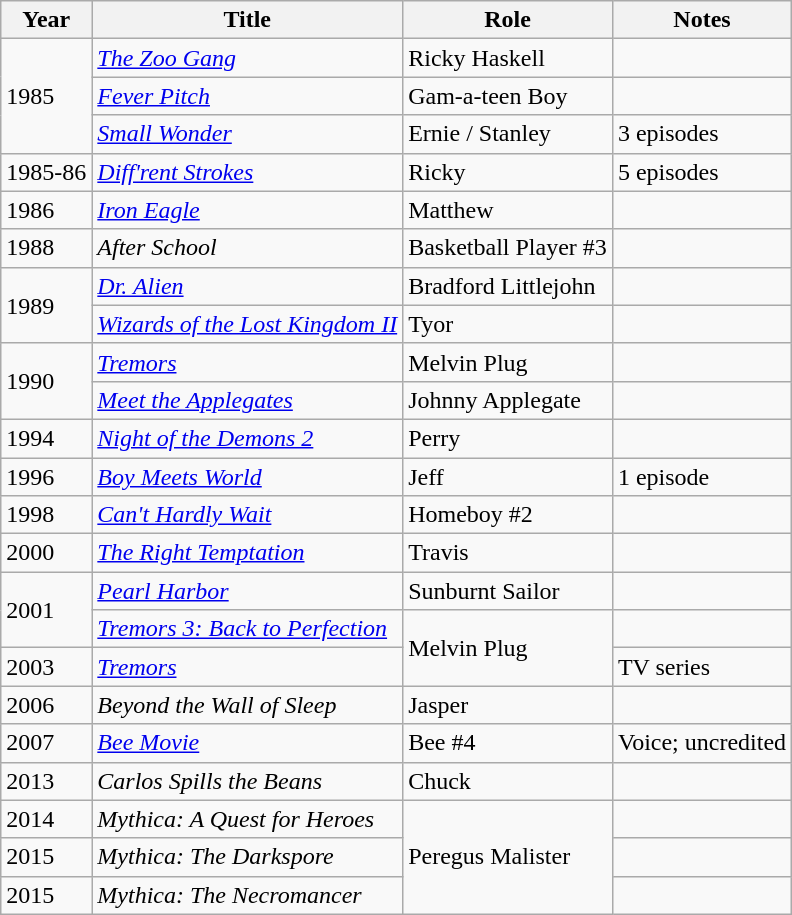<table class="wikitable">
<tr>
<th>Year</th>
<th>Title</th>
<th>Role</th>
<th>Notes</th>
</tr>
<tr>
<td rowspan="3">1985</td>
<td><em><a href='#'>The Zoo Gang</a></em></td>
<td>Ricky Haskell</td>
<td></td>
</tr>
<tr>
<td><em><a href='#'>Fever Pitch</a></em></td>
<td>Gam-a-teen Boy</td>
<td></td>
</tr>
<tr>
<td><em><a href='#'>Small Wonder</a></em></td>
<td>Ernie / Stanley</td>
<td>3 episodes</td>
</tr>
<tr>
<td>1985-86</td>
<td><em><a href='#'>Diff'rent Strokes</a></em></td>
<td>Ricky</td>
<td>5 episodes</td>
</tr>
<tr>
<td>1986</td>
<td><em><a href='#'>Iron Eagle</a></em></td>
<td>Matthew</td>
<td></td>
</tr>
<tr>
<td>1988</td>
<td><em>After School</em></td>
<td>Basketball Player #3</td>
<td></td>
</tr>
<tr>
<td rowspan="2">1989</td>
<td><em><a href='#'>Dr. Alien</a></em></td>
<td>Bradford Littlejohn</td>
<td></td>
</tr>
<tr>
<td><em><a href='#'>Wizards of the Lost Kingdom II</a></em></td>
<td>Tyor</td>
<td></td>
</tr>
<tr>
<td rowspan="2">1990</td>
<td><em><a href='#'>Tremors</a></em></td>
<td>Melvin Plug</td>
<td></td>
</tr>
<tr>
<td><em><a href='#'>Meet the Applegates</a></em></td>
<td>Johnny Applegate</td>
<td></td>
</tr>
<tr>
<td>1994</td>
<td><em><a href='#'>Night of the Demons 2</a></em></td>
<td>Perry</td>
<td></td>
</tr>
<tr>
<td>1996</td>
<td><em><a href='#'>Boy Meets World</a></em></td>
<td>Jeff</td>
<td>1 episode</td>
</tr>
<tr>
<td>1998</td>
<td><em><a href='#'>Can't Hardly Wait</a></em></td>
<td>Homeboy #2</td>
<td></td>
</tr>
<tr>
<td>2000</td>
<td><em><a href='#'>The Right Temptation</a></em></td>
<td>Travis</td>
<td></td>
</tr>
<tr>
<td rowspan="2">2001</td>
<td><em><a href='#'>Pearl Harbor</a></em></td>
<td>Sunburnt Sailor</td>
<td></td>
</tr>
<tr>
<td><em><a href='#'>Tremors 3: Back to Perfection</a></em></td>
<td rowspan="2">Melvin Plug</td>
<td></td>
</tr>
<tr>
<td>2003</td>
<td><em><a href='#'>Tremors</a> </em></td>
<td>TV series</td>
</tr>
<tr>
<td>2006</td>
<td><em>Beyond the Wall of Sleep</em></td>
<td>Jasper</td>
<td></td>
</tr>
<tr>
<td>2007</td>
<td><em><a href='#'>Bee Movie</a></em></td>
<td>Bee #4</td>
<td>Voice; uncredited</td>
</tr>
<tr>
<td>2013</td>
<td><em>Carlos Spills the Beans</em></td>
<td>Chuck</td>
<td></td>
</tr>
<tr>
<td>2014</td>
<td><em>Mythica: A Quest for Heroes</em></td>
<td rowspan="3">Peregus Malister</td>
</tr>
<tr>
<td>2015</td>
<td><em>Mythica: The Darkspore</em></td>
<td></td>
</tr>
<tr>
<td>2015</td>
<td><em>Mythica: The Necromancer</em></td>
<td></td>
</tr>
</table>
